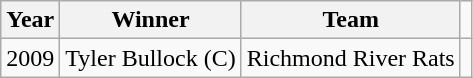<table class="wikitable">
<tr>
<th>Year</th>
<th>Winner</th>
<th>Team</th>
</tr>
<tr>
<td>2009</td>
<td>Tyler Bullock (C)</td>
<td>Richmond River Rats</td>
<td></td>
</tr>
</table>
